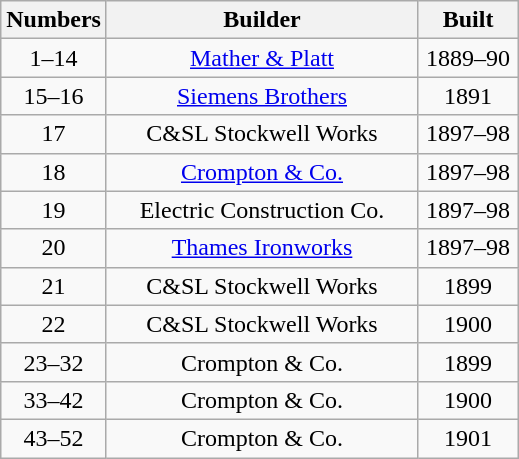<table class="wikitable">
<tr>
<th scope="col" style="width:60px;">Numbers</th>
<th scope="col" style="width:200px;">Builder</th>
<th scope="col" style="width:60px;">Built</th>
</tr>
<tr style="text-align:center;">
<td>1–14</td>
<td><a href='#'>Mather & Platt</a></td>
<td>1889–90</td>
</tr>
<tr style="text-align:center;">
<td>15–16</td>
<td><a href='#'>Siemens Brothers</a></td>
<td>1891</td>
</tr>
<tr style="text-align:center;">
<td>17</td>
<td>C&SL Stockwell Works</td>
<td>1897–98</td>
</tr>
<tr style="text-align:center;">
<td>18</td>
<td><a href='#'>Crompton & Co.</a></td>
<td>1897–98</td>
</tr>
<tr style="text-align:center;">
<td>19</td>
<td>Electric Construction Co.</td>
<td>1897–98</td>
</tr>
<tr style="text-align:center;">
<td>20</td>
<td><a href='#'>Thames Ironworks</a></td>
<td>1897–98</td>
</tr>
<tr style="text-align:center;">
<td>21</td>
<td>C&SL Stockwell Works</td>
<td>1899</td>
</tr>
<tr style="text-align:center;">
<td>22</td>
<td>C&SL Stockwell Works</td>
<td>1900</td>
</tr>
<tr style="text-align:center;">
<td>23–32</td>
<td>Crompton & Co.</td>
<td>1899</td>
</tr>
<tr style="text-align:center;">
<td>33–42</td>
<td>Crompton & Co.</td>
<td>1900</td>
</tr>
<tr style="text-align:center;">
<td>43–52</td>
<td>Crompton & Co.</td>
<td>1901</td>
</tr>
</table>
